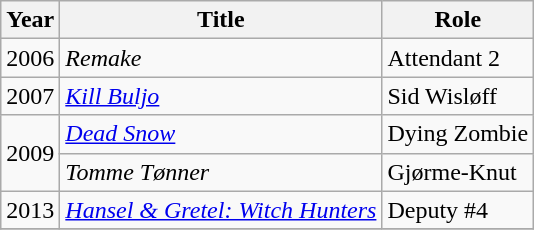<table class="wikitable">
<tr>
<th>Year</th>
<th>Title</th>
<th>Role</th>
</tr>
<tr>
<td>2006</td>
<td><em>Remake</em></td>
<td>Attendant 2</td>
</tr>
<tr>
<td>2007</td>
<td><em><a href='#'>Kill Buljo</a></em></td>
<td>Sid Wisløff</td>
</tr>
<tr>
<td rowspan="2">2009</td>
<td><em><a href='#'>Dead Snow</a></em></td>
<td>Dying Zombie</td>
</tr>
<tr>
<td><em>Tomme Tønner</em></td>
<td>Gjørme-Knut</td>
</tr>
<tr>
<td>2013</td>
<td><em><a href='#'>Hansel & Gretel: Witch Hunters</a></em></td>
<td>Deputy #4</td>
</tr>
<tr>
</tr>
</table>
